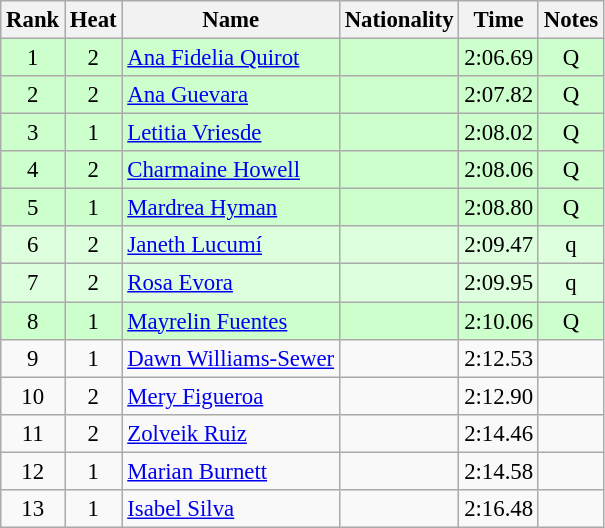<table class="wikitable sortable" style="text-align:center; font-size:95%">
<tr>
<th>Rank</th>
<th>Heat</th>
<th>Name</th>
<th>Nationality</th>
<th>Time</th>
<th>Notes</th>
</tr>
<tr bgcolor=ccffcc>
<td>1</td>
<td>2</td>
<td align=left><a href='#'>Ana Fidelia Quirot</a></td>
<td align=left></td>
<td>2:06.69</td>
<td>Q</td>
</tr>
<tr bgcolor=ccffcc>
<td>2</td>
<td>2</td>
<td align=left><a href='#'>Ana Guevara</a></td>
<td align=left></td>
<td>2:07.82</td>
<td>Q</td>
</tr>
<tr bgcolor=ccffcc>
<td>3</td>
<td>1</td>
<td align=left><a href='#'>Letitia Vriesde</a></td>
<td align=left></td>
<td>2:08.02</td>
<td>Q</td>
</tr>
<tr bgcolor=ccffcc>
<td>4</td>
<td>2</td>
<td align=left><a href='#'>Charmaine Howell</a></td>
<td align=left></td>
<td>2:08.06</td>
<td>Q</td>
</tr>
<tr bgcolor=ccffcc>
<td>5</td>
<td>1</td>
<td align=left><a href='#'>Mardrea Hyman</a></td>
<td align=left></td>
<td>2:08.80</td>
<td>Q</td>
</tr>
<tr bgcolor=ddffdd>
<td>6</td>
<td>2</td>
<td align=left><a href='#'>Janeth Lucumí</a></td>
<td align=left></td>
<td>2:09.47</td>
<td>q</td>
</tr>
<tr bgcolor=ddffdd>
<td>7</td>
<td>2</td>
<td align=left><a href='#'>Rosa Evora</a></td>
<td align=left></td>
<td>2:09.95</td>
<td>q</td>
</tr>
<tr bgcolor=ccffcc>
<td>8</td>
<td>1</td>
<td align=left><a href='#'>Mayrelin Fuentes</a></td>
<td align=left></td>
<td>2:10.06</td>
<td>Q</td>
</tr>
<tr>
<td>9</td>
<td>1</td>
<td align=left><a href='#'>Dawn Williams-Sewer</a></td>
<td align=left></td>
<td>2:12.53</td>
<td></td>
</tr>
<tr>
<td>10</td>
<td>2</td>
<td align=left><a href='#'>Mery Figueroa</a></td>
<td align=left></td>
<td>2:12.90</td>
<td></td>
</tr>
<tr>
<td>11</td>
<td>2</td>
<td align=left><a href='#'>Zolveik Ruiz</a></td>
<td align=left></td>
<td>2:14.46</td>
<td></td>
</tr>
<tr>
<td>12</td>
<td>1</td>
<td align=left><a href='#'>Marian Burnett</a></td>
<td align=left></td>
<td>2:14.58</td>
<td></td>
</tr>
<tr>
<td>13</td>
<td>1</td>
<td align=left><a href='#'>Isabel Silva</a></td>
<td align=left></td>
<td>2:16.48</td>
<td></td>
</tr>
</table>
